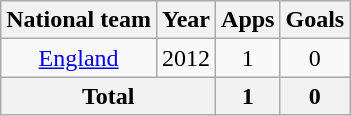<table class=wikitable style=text-align:center>
<tr>
<th>National team</th>
<th>Year</th>
<th>Apps</th>
<th>Goals</th>
</tr>
<tr>
<td><a href='#'>England</a></td>
<td>2012</td>
<td>1</td>
<td>0</td>
</tr>
<tr>
<th colspan=2>Total</th>
<th>1</th>
<th>0</th>
</tr>
</table>
